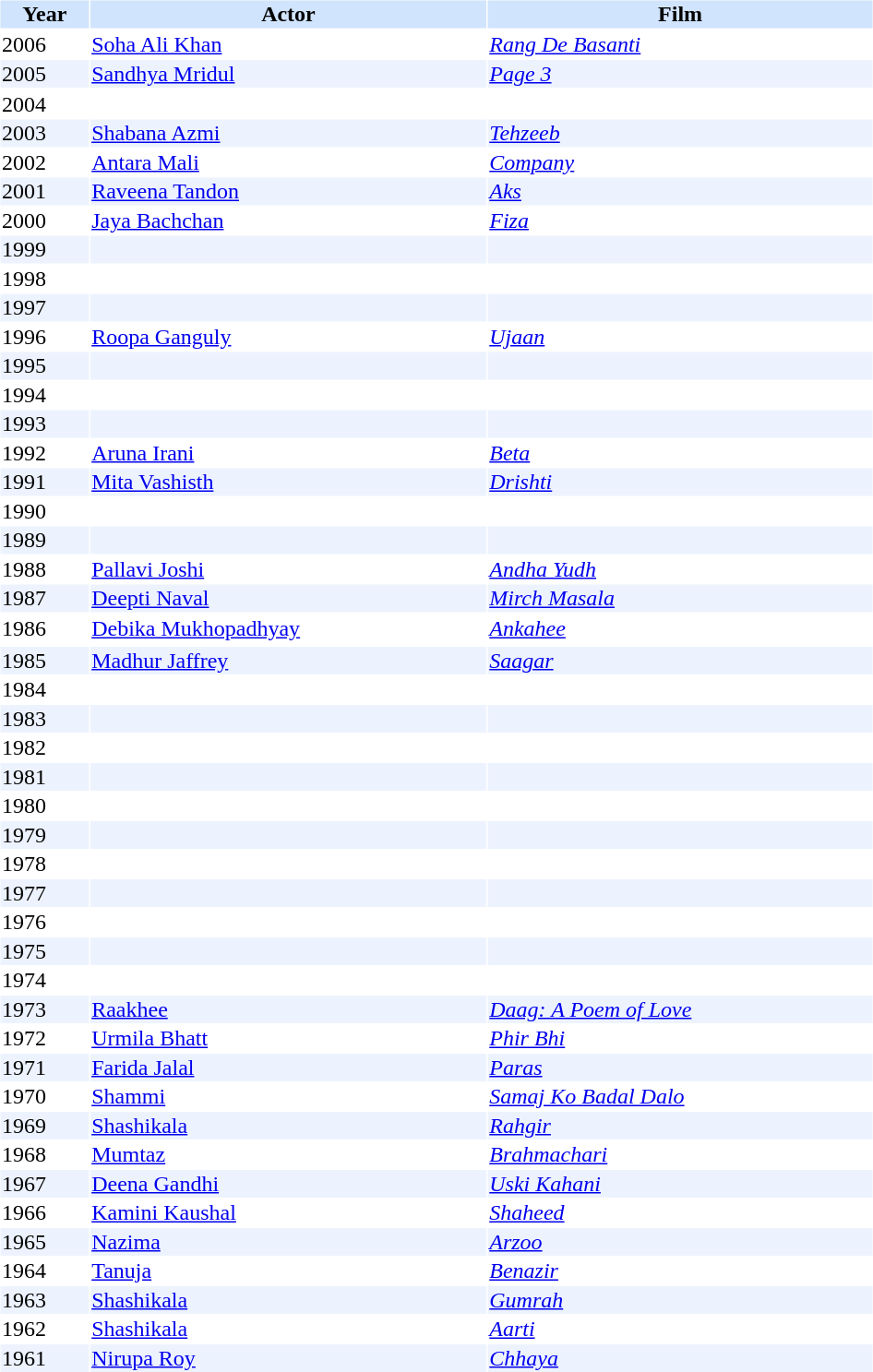<table cellspacing="1" cellpadding="1" border="0" width="50%">
<tr bgcolor="#d1e4fd">
<th>Year</th>
<th>Actor</th>
<th>Film</th>
</tr>
<tr>
</tr>
<tr>
<td>2006</td>
<td><a href='#'>Soha Ali Khan</a></td>
<td><em><a href='#'>Rang De Basanti</a></em></td>
</tr>
<tr bgcolor=#edf3fe>
<td>2005</td>
<td><a href='#'>Sandhya Mridul</a></td>
<td><em><a href='#'>Page 3</a></em></td>
</tr>
<tr>
</tr>
<tr>
<td>2004</td>
<td></td>
<td></td>
</tr>
<tr bgcolor=#edf3fe>
<td>2003</td>
<td><a href='#'>Shabana Azmi</a></td>
<td><em><a href='#'>Tehzeeb</a></em></td>
</tr>
<tr>
<td>2002</td>
<td><a href='#'>Antara Mali</a></td>
<td><em><a href='#'>Company</a></em></td>
</tr>
<tr bgcolor=#edf3fe>
<td>2001</td>
<td><a href='#'>Raveena Tandon</a></td>
<td><em><a href='#'>Aks</a></em></td>
</tr>
<tr>
<td>2000</td>
<td><a href='#'>Jaya Bachchan</a></td>
<td><em><a href='#'>Fiza</a></em></td>
</tr>
<tr bgcolor=#edf3fe>
<td>1999</td>
<td></td>
<td></td>
</tr>
<tr>
<td>1998</td>
<td></td>
<td></td>
</tr>
<tr bgcolor=#edf3fe>
<td>1997</td>
<td></td>
<td></td>
</tr>
<tr>
<td>1996</td>
<td><a href='#'>Roopa Ganguly</a></td>
<td><em><a href='#'>Ujaan</a></em></td>
</tr>
<tr bgcolor=#edf3fe>
<td>1995</td>
<td></td>
<td></td>
</tr>
<tr>
<td>1994</td>
<td></td>
<td></td>
</tr>
<tr bgcolor=#edf3fe>
<td>1993</td>
<td></td>
<td></td>
</tr>
<tr>
<td>1992</td>
<td><a href='#'>Aruna Irani</a></td>
<td><em><a href='#'>Beta</a></em></td>
</tr>
<tr bgcolor=#edf3fe>
<td>1991</td>
<td><a href='#'>Mita Vashisth</a></td>
<td><em><a href='#'>Drishti</a></em></td>
</tr>
<tr>
<td>1990</td>
<td></td>
<td></td>
</tr>
<tr bgcolor=#edf3fe>
<td>1989</td>
<td></td>
<td></td>
</tr>
<tr>
<td>1988</td>
<td><a href='#'>Pallavi Joshi</a></td>
<td><em><a href='#'>Andha Yudh</a></em></td>
</tr>
<tr bgcolor=#edf3fe>
<td>1987</td>
<td><a href='#'>Deepti Naval</a></td>
<td><em><a href='#'>Mirch Masala</a></em></td>
</tr>
<tr bgcolor=#edf3fe>
</tr>
<tr>
<td>1986</td>
<td><a href='#'>Debika Mukhopadhyay</a></td>
<td><em><a href='#'>Ankahee</a></em></td>
</tr>
<tr bgcolor=#edf3fe>
</tr>
<tr>
</tr>
<tr bgcolor=#edf3fe>
<td>1985</td>
<td><a href='#'>Madhur Jaffrey</a></td>
<td><em><a href='#'>Saagar</a></em></td>
</tr>
<tr>
<td>1984</td>
<td></td>
<td></td>
</tr>
<tr bgcolor=#edf3fe>
<td>1983</td>
<td></td>
<td></td>
</tr>
<tr>
<td>1982</td>
<td></td>
<td></td>
</tr>
<tr bgcolor=#edf3fe>
<td>1981</td>
<td></td>
<td></td>
</tr>
<tr>
<td>1980</td>
<td></td>
<td></td>
</tr>
<tr bgcolor=#edf3fe>
<td>1979</td>
<td></td>
<td></td>
</tr>
<tr>
<td>1978</td>
<td></td>
<td></td>
</tr>
<tr bgcolor=#edf3fe>
<td>1977</td>
<td></td>
<td></td>
</tr>
<tr>
<td>1976</td>
<td></td>
<td></td>
</tr>
<tr bgcolor=#edf3fe>
<td>1975</td>
<td></td>
<td></td>
</tr>
<tr>
<td>1974</td>
<td></td>
<td></td>
</tr>
<tr bgcolor=#edf3fe>
<td>1973</td>
<td><a href='#'>Raakhee</a></td>
<td><em><a href='#'>Daag: A Poem of Love</a></em></td>
</tr>
<tr>
<td>1972</td>
<td><a href='#'>Urmila Bhatt</a></td>
<td><em><a href='#'>Phir Bhi</a></em></td>
</tr>
<tr bgcolor=#edf3fe>
<td>1971</td>
<td><a href='#'>Farida Jalal</a></td>
<td><em><a href='#'>Paras</a></em></td>
</tr>
<tr>
<td>1970</td>
<td><a href='#'>Shammi</a></td>
<td><em><a href='#'>Samaj Ko Badal Dalo</a></em></td>
</tr>
<tr bgcolor=#edf3fe>
<td>1969</td>
<td><a href='#'>Shashikala</a></td>
<td><em><a href='#'>Rahgir</a></em></td>
</tr>
<tr>
<td>1968</td>
<td><a href='#'>Mumtaz</a></td>
<td><em><a href='#'>Brahmachari</a></em></td>
</tr>
<tr bgcolor=#edf3fe>
<td>1967</td>
<td><a href='#'>Deena Gandhi</a></td>
<td><em><a href='#'>Uski Kahani</a></em></td>
</tr>
<tr>
<td>1966</td>
<td><a href='#'>Kamini Kaushal</a></td>
<td><em><a href='#'>Shaheed</a></em></td>
</tr>
<tr bgcolor=#edf3fe>
<td>1965</td>
<td><a href='#'>Nazima</a></td>
<td><em><a href='#'>Arzoo</a></em></td>
</tr>
<tr>
<td>1964</td>
<td><a href='#'>Tanuja</a></td>
<td><em><a href='#'>Benazir</a></em></td>
</tr>
<tr bgcolor=#edf3fe>
<td>1963</td>
<td><a href='#'>Shashikala</a></td>
<td><em><a href='#'>Gumrah</a></em></td>
</tr>
<tr>
<td>1962</td>
<td><a href='#'>Shashikala</a></td>
<td><em><a href='#'>Aarti</a></em></td>
</tr>
<tr bgcolor=#edf3fe>
<td>1961</td>
<td><a href='#'>Nirupa Roy</a></td>
<td><em><a href='#'>Chhaya</a></em></td>
</tr>
</table>
